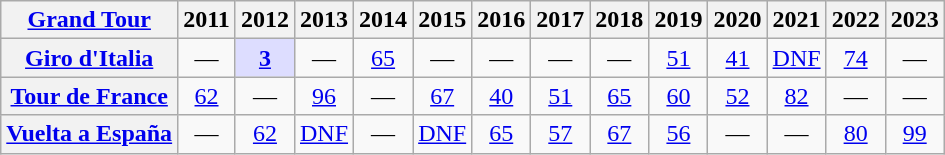<table class="wikitable plainrowheaders">
<tr>
<th scope="col"><a href='#'>Grand Tour</a></th>
<th scope="col">2011</th>
<th scope="col">2012</th>
<th scope="col">2013</th>
<th scope="col">2014</th>
<th scope="col">2015</th>
<th scope="col">2016</th>
<th scope="col">2017</th>
<th scope="col">2018</th>
<th scope="col">2019</th>
<th scope="col">2020</th>
<th scope="col">2021</th>
<th scope="col">2022</th>
<th scope="col">2023</th>
</tr>
<tr style="text-align:center;">
<th scope="row"> <a href='#'>Giro d'Italia</a></th>
<td>—</td>
<td style="background:#ddddff;"><a href='#'><strong>3</strong></a></td>
<td>—</td>
<td><a href='#'>65</a></td>
<td>—</td>
<td>—</td>
<td>—</td>
<td>—</td>
<td><a href='#'>51</a></td>
<td><a href='#'>41</a></td>
<td><a href='#'>DNF</a></td>
<td><a href='#'>74</a></td>
<td>—</td>
</tr>
<tr style="text-align:center;">
<th scope="row"> <a href='#'>Tour de France</a></th>
<td><a href='#'>62</a></td>
<td>—</td>
<td><a href='#'>96</a></td>
<td>—</td>
<td><a href='#'>67</a></td>
<td><a href='#'>40</a></td>
<td><a href='#'>51</a></td>
<td><a href='#'>65</a></td>
<td><a href='#'>60</a></td>
<td><a href='#'>52</a></td>
<td><a href='#'>82</a></td>
<td>—</td>
<td>—</td>
</tr>
<tr style="text-align:center;">
<th scope="row"> <a href='#'>Vuelta a España</a></th>
<td>—</td>
<td><a href='#'>62</a></td>
<td><a href='#'>DNF</a></td>
<td>—</td>
<td><a href='#'>DNF</a></td>
<td><a href='#'>65</a></td>
<td><a href='#'>57</a></td>
<td><a href='#'>67</a></td>
<td><a href='#'>56</a></td>
<td>—</td>
<td>—</td>
<td><a href='#'>80</a></td>
<td><a href='#'>99</a></td>
</tr>
</table>
